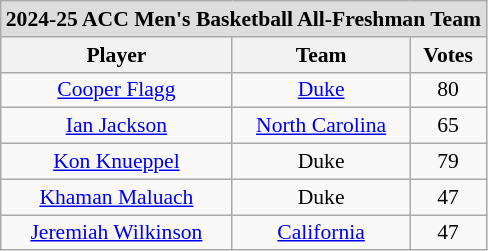<table class="wikitable" style="white-space:nowrap; font-size:90%; text-align:center;">
<tr>
<td colspan="7" style="text-align:center; background:#ddd;"><strong>2024-25 ACC Men's Basketball All-Freshman Team</strong></td>
</tr>
<tr>
<th>Player</th>
<th>Team</th>
<th>Votes</th>
</tr>
<tr>
<td><a href='#'>Cooper Flagg</a></td>
<td><a href='#'>Duke</a></td>
<td>80</td>
</tr>
<tr>
<td><a href='#'>Ian Jackson</a></td>
<td><a href='#'>North Carolina</a></td>
<td>65</td>
</tr>
<tr>
<td><a href='#'>Kon Knueppel</a></td>
<td>Duke</td>
<td>79</td>
</tr>
<tr>
<td><a href='#'>Khaman Maluach</a></td>
<td>Duke</td>
<td>47</td>
</tr>
<tr>
<td><a href='#'>Jeremiah Wilkinson</a></td>
<td><a href='#'>California</a></td>
<td>47</td>
</tr>
</table>
